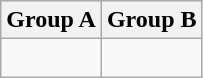<table class="wikitable">
<tr>
<th width=50%>Group A</th>
<th width=50%>Group B</th>
</tr>
<tr>
<td valign=top><br></td>
<td valign=top><br></td>
</tr>
</table>
